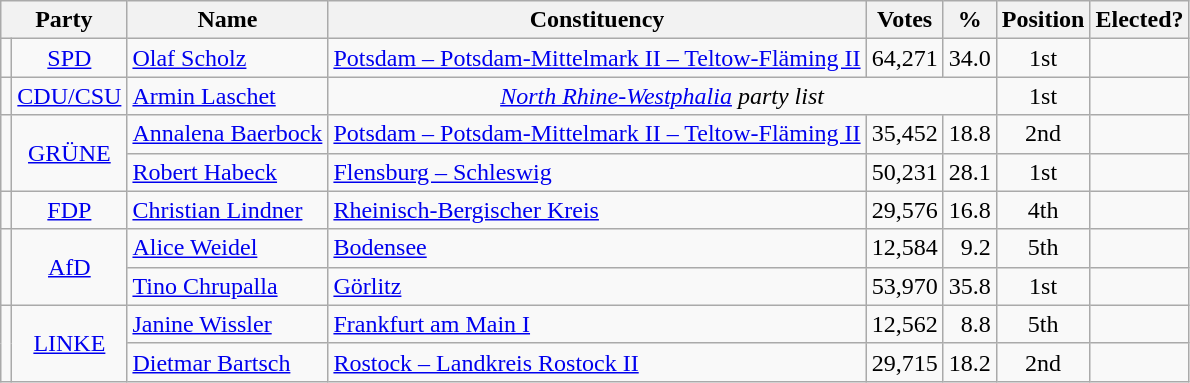<table class=wikitable sortable>
<tr>
<th colspan=2>Party</th>
<th>Name</th>
<th>Constituency</th>
<th>Votes</th>
<th>%</th>
<th>Position</th>
<th>Elected?</th>
</tr>
<tr>
<td bgcolor=></td>
<td align=center><a href='#'>SPD</a></td>
<td><a href='#'>Olaf Scholz</a></td>
<td><a href='#'>Potsdam – Potsdam-Mittelmark II – Teltow-Fläming II</a></td>
<td align=right>64,271</td>
<td align=right>34.0</td>
<td align=center>1st</td>
<td></td>
</tr>
<tr>
<td bgcolor=></td>
<td align=center><a href='#'>CDU/CSU</a></td>
<td><a href='#'>Armin Laschet</a></td>
<td align=center colspan=3><em><a href='#'>North Rhine-Westphalia</a> party list</em></td>
<td align=center>1st</td>
<td></td>
</tr>
<tr>
<td rowspan=2 bgcolor=></td>
<td rowspan=2 align=center><a href='#'>GRÜNE</a></td>
<td><a href='#'>Annalena Baerbock</a></td>
<td><a href='#'>Potsdam – Potsdam-Mittelmark II – Teltow-Fläming II</a></td>
<td align=right>35,452</td>
<td align=right>18.8</td>
<td align=center>2nd</td>
<td></td>
</tr>
<tr>
<td><a href='#'>Robert Habeck</a></td>
<td><a href='#'>Flensburg – Schleswig</a></td>
<td align=right>50,231</td>
<td align=right>28.1</td>
<td align=center>1st</td>
<td></td>
</tr>
<tr>
<td bgcolor=></td>
<td align=center><a href='#'>FDP</a></td>
<td><a href='#'>Christian Lindner</a></td>
<td><a href='#'>Rheinisch-Bergischer Kreis</a></td>
<td align=right>29,576</td>
<td align=right>16.8</td>
<td align=center>4th</td>
<td></td>
</tr>
<tr>
<td rowspan=2 bgcolor=></td>
<td rowspan=2 align=center><a href='#'>AfD</a></td>
<td><a href='#'>Alice Weidel</a></td>
<td><a href='#'>Bodensee</a></td>
<td align=right>12,584</td>
<td align=right>9.2</td>
<td align=center>5th</td>
<td></td>
</tr>
<tr>
<td><a href='#'>Tino Chrupalla</a></td>
<td><a href='#'>Görlitz</a></td>
<td align=right>53,970</td>
<td align=right>35.8</td>
<td align=center>1st</td>
<td></td>
</tr>
<tr>
<td rowspan=2 bgcolor=></td>
<td rowspan=2 align=center><a href='#'>LINKE</a></td>
<td><a href='#'>Janine Wissler</a></td>
<td><a href='#'>Frankfurt am Main I</a></td>
<td align=right>12,562</td>
<td align=right>8.8</td>
<td align=center>5th</td>
<td></td>
</tr>
<tr>
<td><a href='#'>Dietmar Bartsch</a></td>
<td><a href='#'>Rostock – Landkreis Rostock II</a></td>
<td align=right>29,715</td>
<td align=right>18.2</td>
<td align=center>2nd</td>
<td></td>
</tr>
</table>
